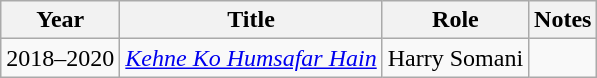<table class="wikitable">
<tr>
<th>Year</th>
<th>Title</th>
<th>Role</th>
<th>Notes</th>
</tr>
<tr>
<td>2018–2020</td>
<td><em><a href='#'>Kehne Ko Humsafar Hain</a></em></td>
<td>Harry Somani</td>
<td></td>
</tr>
</table>
